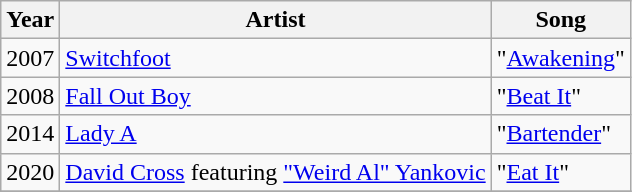<table class="wikitable">
<tr>
<th>Year</th>
<th>Artist</th>
<th>Song</th>
</tr>
<tr>
<td>2007</td>
<td><a href='#'>Switchfoot</a></td>
<td>"<a href='#'>Awakening</a>"</td>
</tr>
<tr>
<td>2008</td>
<td><a href='#'>Fall Out Boy</a></td>
<td>"<a href='#'>Beat It</a>"</td>
</tr>
<tr>
<td>2014</td>
<td><a href='#'>Lady A</a></td>
<td>"<a href='#'>Bartender</a>"</td>
</tr>
<tr>
<td>2020</td>
<td><a href='#'>David Cross</a> featuring <a href='#'>"Weird Al" Yankovic</a></td>
<td>"<a href='#'>Eat It</a>"</td>
</tr>
<tr>
</tr>
</table>
